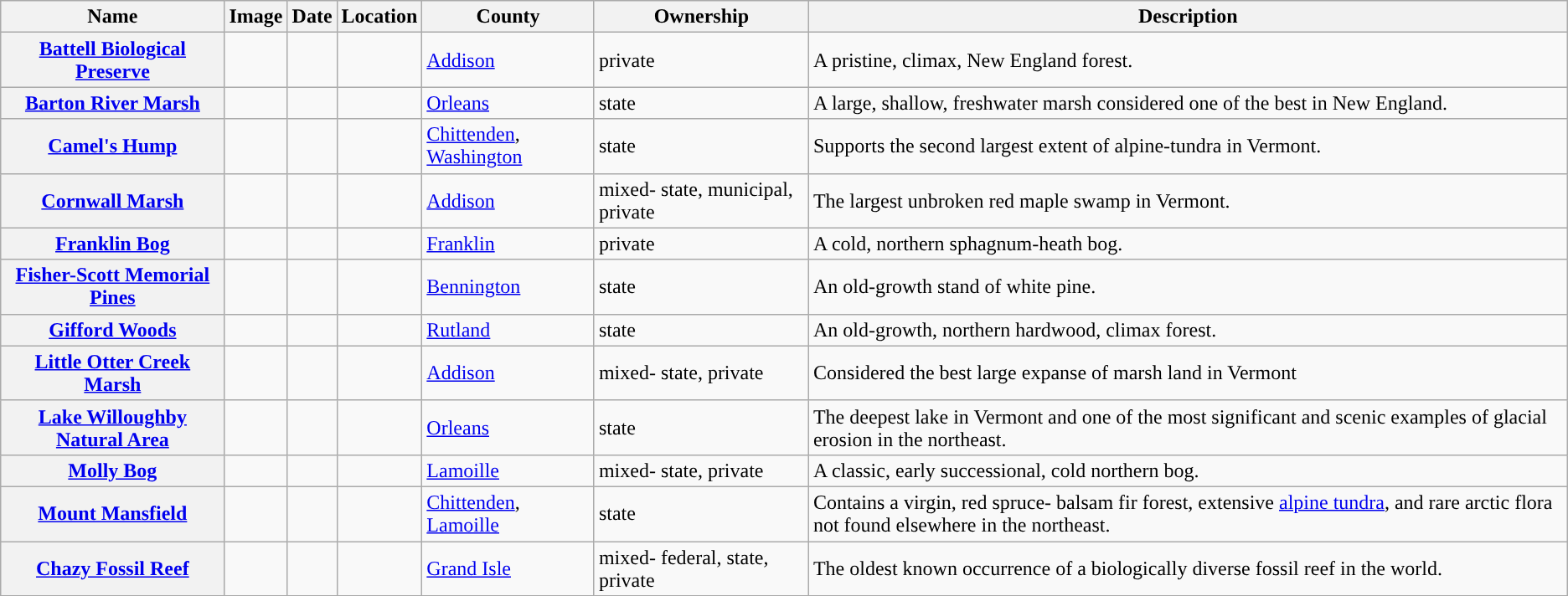<table class="wikitable sortable" align="center">
<tr>
<th style="background-color:">Name</th>
<th style="background-color:">Image</th>
<th style="background-color:">Date</th>
<th style="background-color:">Location</th>
<th style="background-color:">County</th>
<th style="background-color:">Ownership</th>
<th style="background-color:">Description</th>
</tr>
<tr>
<th><a href='#'>Battell Biological Preserve</a></th>
<td></td>
<td></td>
<td></td>
<td><a href='#'>Addison</a></td>
<td>private</td>
<td>A pristine, climax, New England forest.</td>
</tr>
<tr>
<th><a href='#'>Barton River Marsh</a></th>
<td></td>
<td></td>
<td></td>
<td><a href='#'>Orleans</a></td>
<td>state</td>
<td>A large, shallow, freshwater marsh considered one of the best in New England.</td>
</tr>
<tr>
<th><a href='#'>Camel's Hump</a></th>
<td></td>
<td></td>
<td></td>
<td><a href='#'>Chittenden</a>, <a href='#'>Washington</a></td>
<td>state</td>
<td>Supports the second largest extent of alpine-tundra in Vermont.</td>
</tr>
<tr>
<th><a href='#'>Cornwall Marsh</a></th>
<td></td>
<td></td>
<td></td>
<td><a href='#'>Addison</a></td>
<td>mixed- state, municipal, private</td>
<td>The largest unbroken red maple swamp in Vermont.</td>
</tr>
<tr>
<th><a href='#'>Franklin Bog</a></th>
<td></td>
<td></td>
<td></td>
<td><a href='#'>Franklin</a></td>
<td>private</td>
<td>A cold, northern sphagnum-heath bog.</td>
</tr>
<tr>
<th><a href='#'>Fisher-Scott Memorial Pines</a></th>
<td></td>
<td></td>
<td></td>
<td><a href='#'>Bennington</a></td>
<td>state</td>
<td>An old-growth stand of white pine.</td>
</tr>
<tr>
<th><a href='#'>Gifford Woods</a></th>
<td></td>
<td></td>
<td></td>
<td><a href='#'>Rutland</a></td>
<td>state</td>
<td>An old-growth, northern hardwood, climax forest.</td>
</tr>
<tr>
<th><a href='#'>Little Otter Creek Marsh</a></th>
<td></td>
<td></td>
<td></td>
<td><a href='#'>Addison</a></td>
<td>mixed- state, private</td>
<td>Considered the best large expanse of marsh land in Vermont</td>
</tr>
<tr>
<th><a href='#'>Lake Willoughby Natural Area</a></th>
<td></td>
<td></td>
<td></td>
<td><a href='#'>Orleans</a></td>
<td>state</td>
<td>The deepest lake in Vermont and one of the most significant and scenic examples of glacial erosion in the northeast.</td>
</tr>
<tr>
<th><a href='#'>Molly Bog</a></th>
<td></td>
<td></td>
<td></td>
<td><a href='#'>Lamoille</a></td>
<td>mixed- state, private</td>
<td>A classic, early successional, cold northern bog.</td>
</tr>
<tr>
<th><a href='#'>Mount Mansfield</a></th>
<td></td>
<td></td>
<td></td>
<td><a href='#'>Chittenden</a>, <a href='#'>Lamoille</a></td>
<td>state</td>
<td>Contains a virgin, red spruce- balsam fir forest, extensive <a href='#'>alpine tundra</a>, and rare arctic flora not found elsewhere in the northeast.</td>
</tr>
<tr>
<th><a href='#'>Chazy Fossil Reef</a></th>
<td></td>
<td></td>
<td></td>
<td><a href='#'>Grand Isle</a></td>
<td>mixed- federal, state, private</td>
<td>The oldest known occurrence of a biologically diverse fossil reef in the world.</td>
</tr>
<tr>
</tr>
</table>
